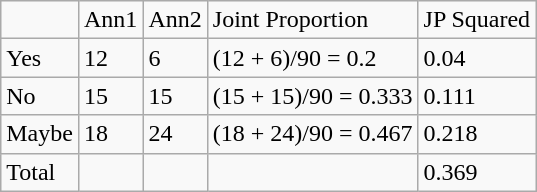<table class="wikitable" border="1">
<tr>
<td></td>
<td>Ann1</td>
<td>Ann2</td>
<td>Joint Proportion</td>
<td>JP Squared</td>
</tr>
<tr>
<td>Yes</td>
<td>12</td>
<td>6</td>
<td>(12 + 6)/90 = 0.2</td>
<td>0.04</td>
</tr>
<tr>
<td>No</td>
<td>15</td>
<td>15</td>
<td>(15 + 15)/90 = 0.333</td>
<td>0.111</td>
</tr>
<tr>
<td>Maybe</td>
<td>18</td>
<td>24</td>
<td>(18 + 24)/90 = 0.467</td>
<td>0.218</td>
</tr>
<tr>
<td>Total</td>
<td></td>
<td></td>
<td></td>
<td>0.369</td>
</tr>
</table>
